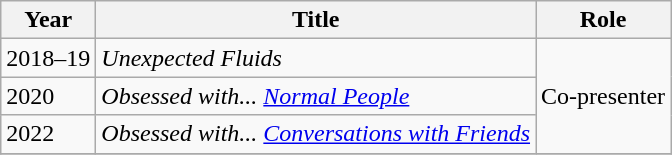<table class="wikitable">
<tr>
<th>Year</th>
<th>Title</th>
<th>Role</th>
</tr>
<tr>
<td>2018–19</td>
<td><em>Unexpected Fluids</em></td>
<td rowspan="3">Co-presenter</td>
</tr>
<tr>
<td>2020</td>
<td><em>Obsessed with... <a href='#'>Normal People</a></em></td>
</tr>
<tr>
<td>2022</td>
<td><em>Obsessed with... <a href='#'>Conversations with Friends</a></em></td>
</tr>
<tr>
</tr>
</table>
